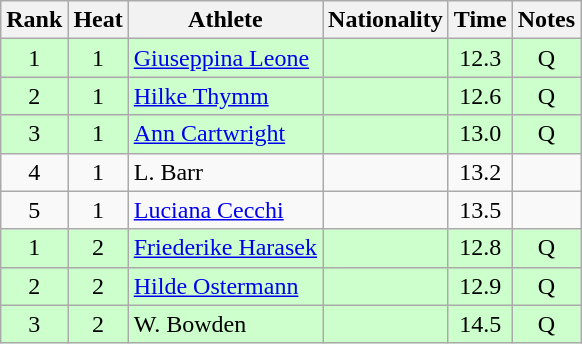<table class="wikitable sortable" style="text-align:center">
<tr>
<th>Rank</th>
<th>Heat</th>
<th>Athlete</th>
<th>Nationality</th>
<th>Time</th>
<th>Notes</th>
</tr>
<tr bgcolor=ccffcc>
<td>1</td>
<td>1</td>
<td align=left><a href='#'>Giuseppina Leone</a></td>
<td align=left></td>
<td>12.3</td>
<td>Q</td>
</tr>
<tr bgcolor=ccffcc>
<td>2</td>
<td>1</td>
<td align=left><a href='#'>Hilke Thymm</a></td>
<td align=left></td>
<td>12.6</td>
<td>Q</td>
</tr>
<tr bgcolor=ccffcc>
<td>3</td>
<td>1</td>
<td align=left><a href='#'>Ann Cartwright</a></td>
<td align=left></td>
<td>13.0</td>
<td>Q</td>
</tr>
<tr>
<td>4</td>
<td>1</td>
<td align=left>L. Barr</td>
<td align=left></td>
<td>13.2</td>
<td></td>
</tr>
<tr>
<td>5</td>
<td>1</td>
<td align=left><a href='#'>Luciana Cecchi</a></td>
<td align=left></td>
<td>13.5</td>
<td></td>
</tr>
<tr bgcolor=ccffcc>
<td>1</td>
<td>2</td>
<td align=left><a href='#'>Friederike Harasek</a></td>
<td align=left></td>
<td>12.8</td>
<td>Q</td>
</tr>
<tr bgcolor=ccffcc>
<td>2</td>
<td>2</td>
<td align=left><a href='#'>Hilde Ostermann</a></td>
<td align=left></td>
<td>12.9</td>
<td>Q</td>
</tr>
<tr bgcolor=ccffcc>
<td>3</td>
<td>2</td>
<td align=left>W. Bowden</td>
<td align=left></td>
<td>14.5</td>
<td>Q</td>
</tr>
</table>
